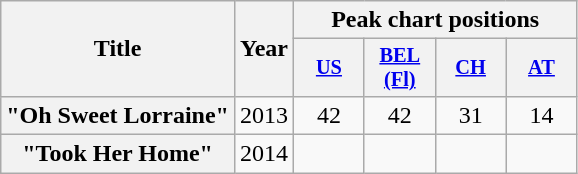<table class="wikitable plainrowheaders" style="text-align:center;">
<tr>
<th scope="col" rowspan="2">Title</th>
<th scope="col" rowspan="2">Year</th>
<th scope="col" colspan="4">Peak chart positions</th>
</tr>
<tr>
<th scope="col" style="width:3em;font-size:85%;"><a href='#'>US</a><br></th>
<th scope="col" style="width:3em;font-size:85%;"><a href='#'>BEL<br>(Fl)</a><br></th>
<th scope="col" style="width:3em;font-size:85%;"><a href='#'>CH</a><br></th>
<th scope="col" style="width:3em;font-size:85%;"><a href='#'>AT</a><br></th>
</tr>
<tr>
<th scope="row">"Oh Sweet Lorraine"</th>
<td rowspan="1">2013</td>
<td>42</td>
<td>42</td>
<td>31</td>
<td>14</td>
</tr>
<tr>
<th scope="row">"Took Her Home"</th>
<td rowspan="1">2014</td>
<td></td>
<td></td>
<td></td>
<td></td>
</tr>
</table>
